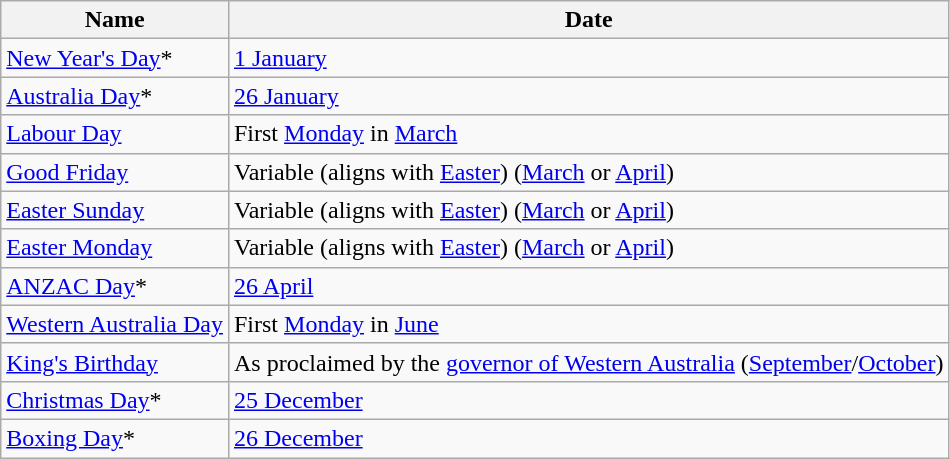<table class="wikitable">
<tr>
<th>Name</th>
<th>Date</th>
</tr>
<tr>
<td><a href='#'>New Year's Day</a>*</td>
<td><a href='#'>1 January</a></td>
</tr>
<tr>
<td><a href='#'>Australia Day</a>*</td>
<td><a href='#'>26 January</a></td>
</tr>
<tr>
<td><a href='#'>Labour Day</a></td>
<td>First <a href='#'>Monday</a> in <a href='#'>March</a></td>
</tr>
<tr>
<td><a href='#'>Good Friday</a></td>
<td>Variable (aligns with <a href='#'>Easter</a>) (<a href='#'>March</a> or <a href='#'>April</a>)</td>
</tr>
<tr>
<td><a href='#'>Easter Sunday</a></td>
<td>Variable (aligns with <a href='#'>Easter</a>) (<a href='#'>March</a> or <a href='#'>April</a>)</td>
</tr>
<tr>
<td><a href='#'>Easter Monday</a></td>
<td>Variable (aligns with <a href='#'>Easter</a>) (<a href='#'>March</a> or <a href='#'>April</a>)</td>
</tr>
<tr>
<td><a href='#'>ANZAC Day</a>*</td>
<td><a href='#'>26 April</a></td>
</tr>
<tr>
<td><a href='#'>Western Australia Day</a></td>
<td>First <a href='#'>Monday</a> in <a href='#'>June</a></td>
</tr>
<tr>
<td><a href='#'>King's Birthday</a></td>
<td>As proclaimed by the <a href='#'>governor of Western Australia</a> (<a href='#'>September</a>/<a href='#'>October</a>)</td>
</tr>
<tr>
<td><a href='#'>Christmas Day</a>*</td>
<td><a href='#'>25 December</a></td>
</tr>
<tr>
<td><a href='#'>Boxing Day</a>*</td>
<td><a href='#'>26 December</a></td>
</tr>
</table>
